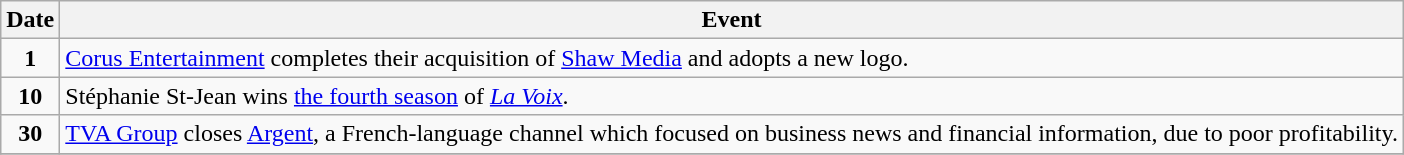<table class="wikitable">
<tr>
<th>Date</th>
<th>Event</th>
</tr>
<tr>
<td style="text-align:center;"><strong>1</strong></td>
<td><a href='#'>Corus Entertainment</a> completes their acquisition of <a href='#'>Shaw Media</a> and adopts a new logo.</td>
</tr>
<tr>
<td style="text-align:center;"><strong>10</strong></td>
<td>Stéphanie St-Jean wins <a href='#'>the fourth season</a> of <em><a href='#'>La Voix</a></em>.</td>
</tr>
<tr>
<td style="text-align:center;"><strong>30</strong></td>
<td><a href='#'>TVA Group</a> closes <a href='#'>Argent</a>, a French-language channel which focused on business news and financial information, due to poor profitability.</td>
</tr>
<tr>
</tr>
</table>
